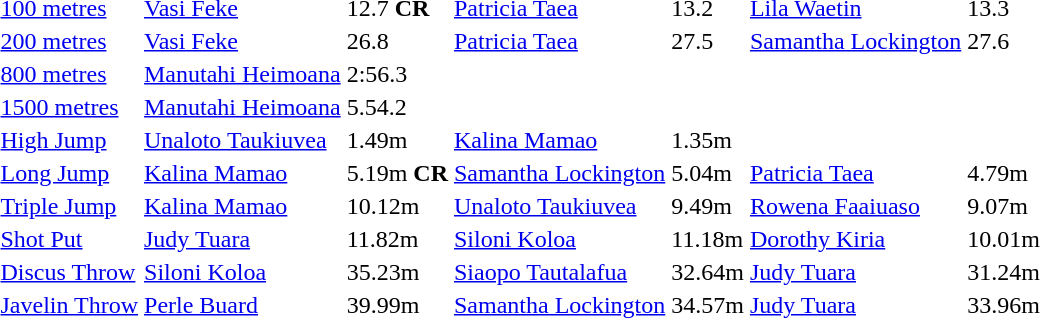<table>
<tr>
<td><a href='#'>100 metres</a></td>
<td align=left><a href='#'>Vasi Feke</a> <br> </td>
<td>12.7 <strong>CR</strong></td>
<td align=left><a href='#'>Patricia Taea</a> <br> </td>
<td>13.2</td>
<td align=left><a href='#'>Lila Waetin</a> <br> </td>
<td>13.3</td>
</tr>
<tr>
<td><a href='#'>200 metres</a></td>
<td align=left><a href='#'>Vasi Feke</a> <br> </td>
<td>26.8</td>
<td align=left><a href='#'>Patricia Taea</a> <br> </td>
<td>27.5</td>
<td align=left><a href='#'>Samantha Lockington</a> <br> </td>
<td>27.6</td>
</tr>
<tr>
<td><a href='#'>800 metres</a></td>
<td align=left><a href='#'>Manutahi Heimoana</a> <br> </td>
<td>2:56.3</td>
<td></td>
<td></td>
<td></td>
<td></td>
</tr>
<tr>
<td><a href='#'>1500 metres</a></td>
<td align=left><a href='#'>Manutahi Heimoana</a> <br> </td>
<td>5.54.2</td>
<td></td>
<td></td>
<td></td>
<td></td>
</tr>
<tr>
<td><a href='#'>High Jump</a></td>
<td align=left><a href='#'>Unaloto Taukiuvea</a> <br> </td>
<td>1.49m</td>
<td align=left><a href='#'>Kalina Mamao</a> <br> </td>
<td>1.35m</td>
<td></td>
<td></td>
</tr>
<tr>
<td><a href='#'>Long Jump</a></td>
<td align=left><a href='#'>Kalina Mamao</a> <br> </td>
<td>5.19m <strong>CR</strong></td>
<td align=left><a href='#'>Samantha Lockington</a> <br> </td>
<td>5.04m</td>
<td align=left><a href='#'>Patricia Taea</a> <br> </td>
<td>4.79m</td>
</tr>
<tr>
<td><a href='#'>Triple Jump</a></td>
<td align=left><a href='#'>Kalina Mamao</a> <br> </td>
<td>10.12m</td>
<td align=left><a href='#'>Unaloto Taukiuvea</a> <br> </td>
<td>9.49m</td>
<td align=left><a href='#'>Rowena Faaiuaso</a> <br> </td>
<td>9.07m</td>
</tr>
<tr>
<td><a href='#'>Shot Put</a></td>
<td align=left><a href='#'>Judy Tuara</a> <br> </td>
<td>11.82m</td>
<td align=left><a href='#'>Siloni Koloa</a> <br> </td>
<td>11.18m</td>
<td align=left><a href='#'>Dorothy Kiria</a> <br> </td>
<td>10.01m</td>
</tr>
<tr>
<td><a href='#'>Discus Throw</a></td>
<td align=left><a href='#'>Siloni Koloa</a> <br> </td>
<td>35.23m</td>
<td align=left><a href='#'>Siaopo Tautalafua</a> <br> </td>
<td>32.64m</td>
<td align=left><a href='#'>Judy Tuara</a> <br> </td>
<td>31.24m</td>
</tr>
<tr>
<td><a href='#'>Javelin Throw</a></td>
<td align=left><a href='#'>Perle Buard</a> <br> </td>
<td>39.99m</td>
<td align=left><a href='#'>Samantha Lockington</a> <br> </td>
<td>34.57m</td>
<td align=left><a href='#'>Judy Tuara</a> <br> </td>
<td>33.96m</td>
</tr>
</table>
